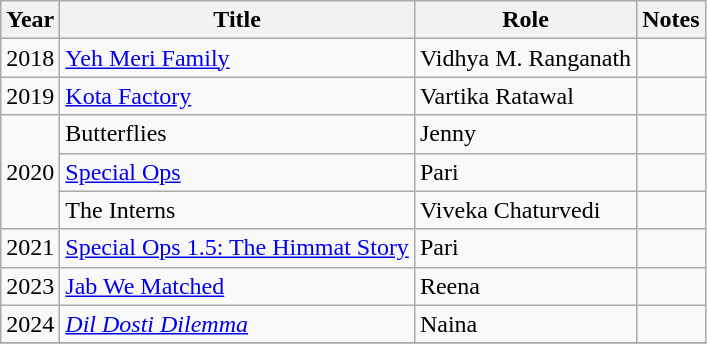<table class="wikitable sortable">
<tr>
<th>Year</th>
<th>Title</th>
<th>Role</th>
<th>Notes</th>
</tr>
<tr>
<td>2018</td>
<td><a href='#'>Yeh Meri Family</a></td>
<td>Vidhya M. Ranganath</td>
<td></td>
</tr>
<tr>
<td>2019</td>
<td><a href='#'>Kota Factory</a></td>
<td>Vartika Ratawal</td>
<td></td>
</tr>
<tr>
<td rowspan=3>2020</td>
<td>Butterflies</td>
<td>Jenny</td>
<td></td>
</tr>
<tr>
<td><a href='#'>Special Ops</a></td>
<td>Pari</td>
<td></td>
</tr>
<tr>
<td>The Interns</td>
<td>Viveka Chaturvedi</td>
<td></td>
</tr>
<tr>
<td>2021</td>
<td><a href='#'>Special Ops 1.5: The Himmat Story</a></td>
<td>Pari</td>
<td></td>
</tr>
<tr>
<td>2023</td>
<td><a href='#'>Jab We Matched</a></td>
<td>Reena</td>
<td></td>
</tr>
<tr>
<td>2024</td>
<td><em><a href='#'>Dil Dosti Dilemma</a></em></td>
<td>Naina</td>
<td></td>
</tr>
<tr>
</tr>
</table>
